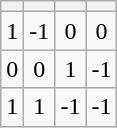<table class="wikitable" style="text-align:center">
<tr>
<th></th>
<th></th>
<th></th>
<th></th>
</tr>
<tr>
<td>1</td>
<td>-1</td>
<td>0</td>
<td>0</td>
</tr>
<tr>
<td>0</td>
<td>0</td>
<td>1</td>
<td>-1</td>
</tr>
<tr>
<td>1</td>
<td>1</td>
<td>-1</td>
<td>-1</td>
</tr>
</table>
